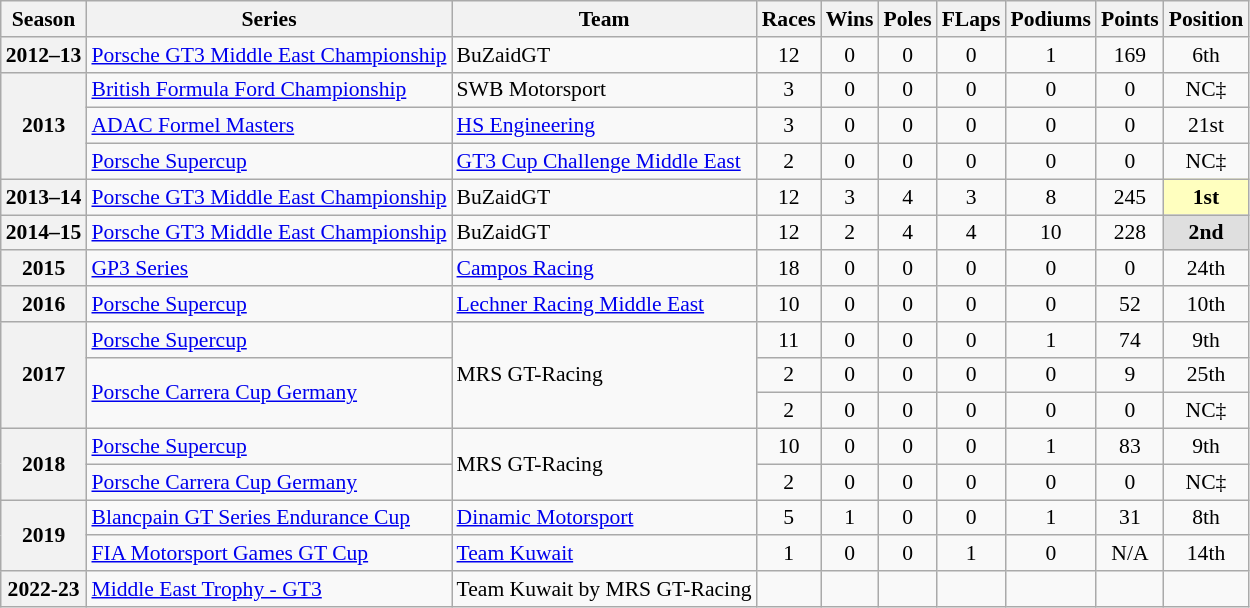<table class="wikitable" style="font-size: 90%; text-align:center">
<tr>
<th>Season</th>
<th>Series</th>
<th>Team</th>
<th>Races</th>
<th>Wins</th>
<th>Poles</th>
<th>FLaps</th>
<th>Podiums</th>
<th>Points</th>
<th>Position</th>
</tr>
<tr>
<th nowrap>2012–13</th>
<td align=left nowrap><a href='#'>Porsche GT3 Middle East Championship</a></td>
<td align=left>BuZaidGT</td>
<td>12</td>
<td>0</td>
<td>0</td>
<td>0</td>
<td>1</td>
<td>169</td>
<td>6th</td>
</tr>
<tr>
<th rowspan=3>2013</th>
<td align=left><a href='#'>British Formula Ford Championship</a></td>
<td align=left>SWB Motorsport</td>
<td>3</td>
<td>0</td>
<td>0</td>
<td>0</td>
<td>0</td>
<td>0</td>
<td>NC‡</td>
</tr>
<tr>
<td align=left><a href='#'>ADAC Formel Masters</a></td>
<td align=left><a href='#'>HS Engineering</a></td>
<td>3</td>
<td>0</td>
<td>0</td>
<td>0</td>
<td>0</td>
<td>0</td>
<td>21st</td>
</tr>
<tr>
<td align=left><a href='#'>Porsche Supercup</a></td>
<td align=left><a href='#'>GT3 Cup Challenge Middle East</a></td>
<td>2</td>
<td>0</td>
<td>0</td>
<td>0</td>
<td>0</td>
<td>0</td>
<td>NC‡</td>
</tr>
<tr>
<th>2013–14</th>
<td align=left><a href='#'>Porsche GT3 Middle East Championship</a></td>
<td align=left>BuZaidGT</td>
<td>12</td>
<td>3</td>
<td>4</td>
<td>3</td>
<td>8</td>
<td>245</td>
<td style="background:#FFFFBF;"><strong>1st</strong></td>
</tr>
<tr>
<th>2014–15</th>
<td align=left><a href='#'>Porsche GT3 Middle East Championship</a></td>
<td align=left>BuZaidGT</td>
<td>12</td>
<td>2</td>
<td>4</td>
<td>4</td>
<td>10</td>
<td>228</td>
<td style="background:#DFDFDF;"><strong>2nd</strong></td>
</tr>
<tr>
<th>2015</th>
<td align=left><a href='#'>GP3 Series</a></td>
<td align=left><a href='#'>Campos Racing</a></td>
<td>18</td>
<td>0</td>
<td>0</td>
<td>0</td>
<td>0</td>
<td>0</td>
<td>24th</td>
</tr>
<tr>
<th>2016</th>
<td align=left><a href='#'>Porsche Supercup</a></td>
<td align=left><a href='#'>Lechner Racing Middle East</a></td>
<td>10</td>
<td>0</td>
<td>0</td>
<td>0</td>
<td>0</td>
<td>52</td>
<td>10th</td>
</tr>
<tr>
<th rowspan=3>2017</th>
<td align=left><a href='#'>Porsche Supercup</a></td>
<td align=left rowspan=3>MRS GT-Racing</td>
<td>11</td>
<td>0</td>
<td>0</td>
<td>0</td>
<td>1</td>
<td>74</td>
<td>9th</td>
</tr>
<tr>
<td align=left rowspan=2><a href='#'>Porsche Carrera Cup Germany</a></td>
<td>2</td>
<td>0</td>
<td>0</td>
<td>0</td>
<td>0</td>
<td>9</td>
<td>25th</td>
</tr>
<tr>
<td>2</td>
<td>0</td>
<td>0</td>
<td>0</td>
<td>0</td>
<td>0</td>
<td>NC‡</td>
</tr>
<tr>
<th rowspan=2>2018</th>
<td align=left><a href='#'>Porsche Supercup</a></td>
<td align=left rowspan=2>MRS GT-Racing</td>
<td>10</td>
<td>0</td>
<td>0</td>
<td>0</td>
<td>1</td>
<td>83</td>
<td>9th</td>
</tr>
<tr>
<td align=left><a href='#'>Porsche Carrera Cup Germany</a></td>
<td>2</td>
<td>0</td>
<td>0</td>
<td>0</td>
<td>0</td>
<td>0</td>
<td>NC‡</td>
</tr>
<tr>
<th rowspan=2>2019</th>
<td align=left><a href='#'>Blancpain GT Series Endurance Cup</a></td>
<td align=left><a href='#'>Dinamic Motorsport</a></td>
<td>5</td>
<td>1</td>
<td>0</td>
<td>0</td>
<td>1</td>
<td>31</td>
<td>8th</td>
</tr>
<tr>
<td align=left><a href='#'>FIA Motorsport Games GT Cup</a></td>
<td align=left><a href='#'>Team Kuwait</a></td>
<td>1</td>
<td>0</td>
<td>0</td>
<td>1</td>
<td>0</td>
<td>N/A</td>
<td>14th</td>
</tr>
<tr>
<th nowrap>2022-23</th>
<td align=left><a href='#'>Middle East Trophy - GT3</a></td>
<td align=left nowrap>Team Kuwait by MRS GT-Racing</td>
<td></td>
<td></td>
<td></td>
<td></td>
<td></td>
<td></td>
<td></td>
</tr>
</table>
